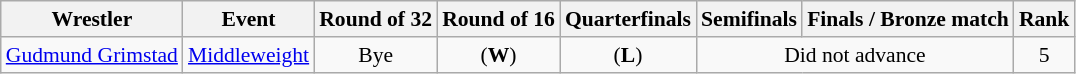<table class=wikitable style="font-size:90%">
<tr>
<th>Wrestler</th>
<th>Event</th>
<th>Round of 32</th>
<th>Round of 16</th>
<th>Quarterfinals</th>
<th>Semifinals</th>
<th>Finals / Bronze match</th>
<th>Rank</th>
</tr>
<tr>
<td><a href='#'>Gudmund Grimstad</a></td>
<td><a href='#'>Middleweight</a></td>
<td align=center>Bye</td>
<td align=center> (<strong>W</strong>)</td>
<td align=center> (<strong>L</strong>)</td>
<td align=center colspan=2>Did not advance</td>
<td align=center>5</td>
</tr>
</table>
